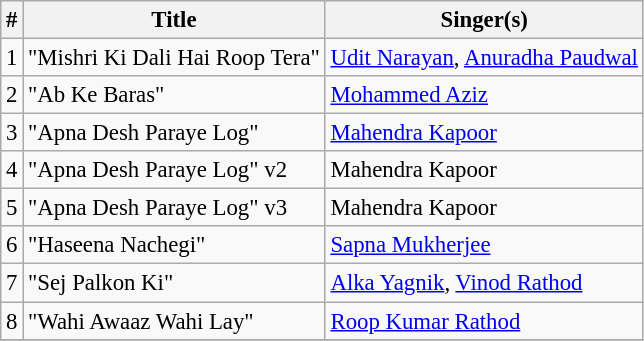<table class="wikitable" style="font-size:95%;">
<tr>
<th>#</th>
<th>Title</th>
<th>Singer(s)</th>
</tr>
<tr>
<td>1</td>
<td>"Mishri Ki Dali Hai Roop Tera"</td>
<td><a href='#'>Udit Narayan</a>, <a href='#'>Anuradha Paudwal</a></td>
</tr>
<tr>
<td>2</td>
<td>"Ab Ke Baras"</td>
<td><a href='#'>Mohammed Aziz</a></td>
</tr>
<tr>
<td>3</td>
<td>"Apna Desh Paraye Log"</td>
<td><a href='#'>Mahendra Kapoor</a></td>
</tr>
<tr>
<td>4</td>
<td>"Apna Desh Paraye Log" v2</td>
<td>Mahendra Kapoor</td>
</tr>
<tr>
<td>5</td>
<td>"Apna Desh Paraye Log" v3</td>
<td>Mahendra Kapoor</td>
</tr>
<tr>
<td>6</td>
<td>"Haseena Nachegi"</td>
<td><a href='#'>Sapna Mukherjee</a></td>
</tr>
<tr>
<td>7</td>
<td>"Sej Palkon Ki"</td>
<td><a href='#'>Alka Yagnik</a>, <a href='#'>Vinod Rathod</a></td>
</tr>
<tr>
<td>8</td>
<td>"Wahi Awaaz Wahi Lay"</td>
<td><a href='#'>Roop Kumar Rathod</a></td>
</tr>
<tr>
</tr>
</table>
